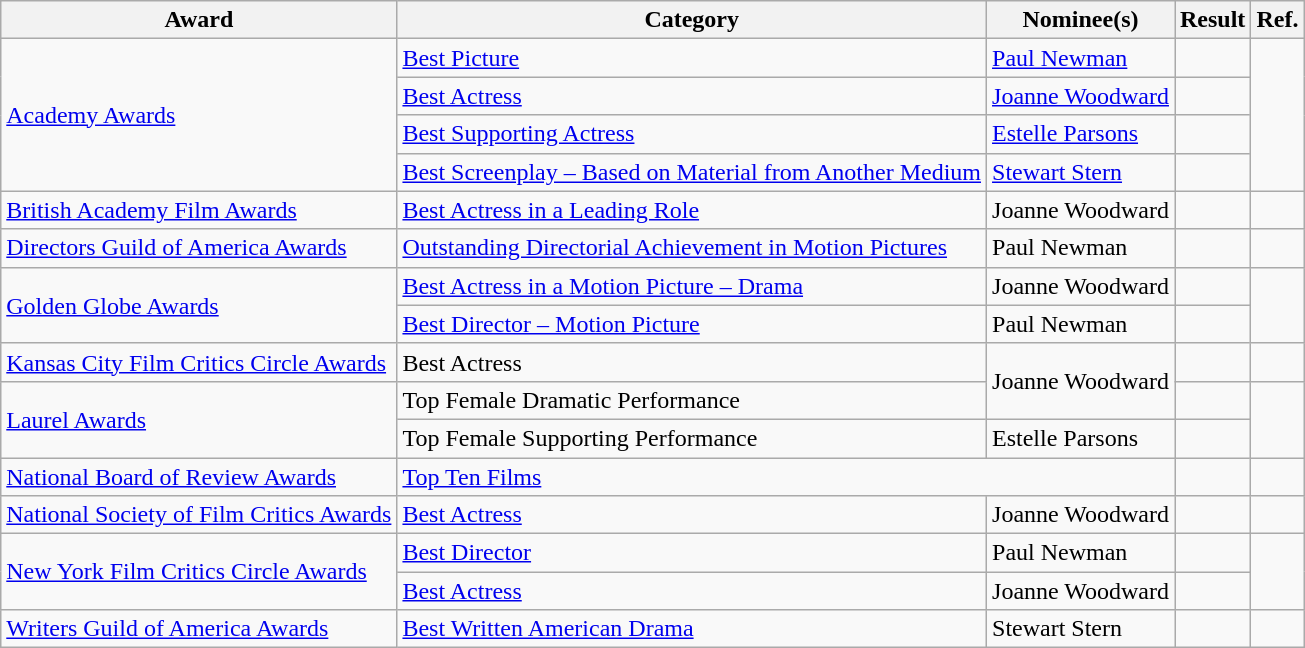<table class="wikitable plainrowheaders">
<tr>
<th>Award</th>
<th>Category</th>
<th>Nominee(s)</th>
<th>Result</th>
<th>Ref.</th>
</tr>
<tr>
<td rowspan="4"><a href='#'>Academy Awards</a></td>
<td><a href='#'>Best Picture</a></td>
<td><a href='#'>Paul Newman</a></td>
<td></td>
<td align="center" rowspan="4"></td>
</tr>
<tr>
<td><a href='#'>Best Actress</a></td>
<td><a href='#'>Joanne Woodward</a></td>
<td></td>
</tr>
<tr>
<td><a href='#'>Best Supporting Actress</a></td>
<td><a href='#'>Estelle Parsons</a></td>
<td></td>
</tr>
<tr>
<td><a href='#'>Best Screenplay – Based on Material from Another Medium</a></td>
<td><a href='#'>Stewart Stern</a></td>
<td></td>
</tr>
<tr>
<td><a href='#'>British Academy Film Awards</a></td>
<td><a href='#'>Best Actress in a Leading Role</a></td>
<td>Joanne Woodward</td>
<td></td>
<td align="center"></td>
</tr>
<tr>
<td><a href='#'>Directors Guild of America Awards</a></td>
<td><a href='#'>Outstanding Directorial Achievement in Motion Pictures</a></td>
<td>Paul Newman</td>
<td></td>
<td align="center"></td>
</tr>
<tr>
<td rowspan="2"><a href='#'>Golden Globe Awards</a></td>
<td><a href='#'>Best Actress in a Motion Picture – Drama</a></td>
<td>Joanne Woodward</td>
<td></td>
<td align="center" rowspan="2"></td>
</tr>
<tr>
<td><a href='#'>Best Director – Motion Picture</a></td>
<td>Paul Newman</td>
<td></td>
</tr>
<tr>
<td><a href='#'>Kansas City Film Critics Circle Awards</a></td>
<td>Best Actress</td>
<td rowspan="2">Joanne Woodward</td>
<td></td>
<td align="center"></td>
</tr>
<tr>
<td rowspan="2"><a href='#'>Laurel Awards</a></td>
<td>Top Female Dramatic Performance</td>
<td></td>
<td align="center" rowspan="2"></td>
</tr>
<tr>
<td>Top Female Supporting Performance</td>
<td>Estelle Parsons</td>
<td></td>
</tr>
<tr>
<td><a href='#'>National Board of Review Awards</a></td>
<td colspan="2"><a href='#'>Top Ten Films</a></td>
<td></td>
<td align="center"></td>
</tr>
<tr>
<td><a href='#'>National Society of Film Critics Awards</a></td>
<td><a href='#'>Best Actress</a></td>
<td>Joanne Woodward</td>
<td></td>
<td align="center"></td>
</tr>
<tr>
<td rowspan="2"><a href='#'>New York Film Critics Circle Awards</a></td>
<td><a href='#'>Best Director</a></td>
<td>Paul Newman</td>
<td></td>
<td align="center" rowspan="2"></td>
</tr>
<tr>
<td><a href='#'>Best Actress</a></td>
<td>Joanne Woodward</td>
<td></td>
</tr>
<tr>
<td><a href='#'>Writers Guild of America Awards</a></td>
<td><a href='#'>Best Written American Drama</a></td>
<td>Stewart Stern</td>
<td></td>
<td align="center"></td>
</tr>
</table>
